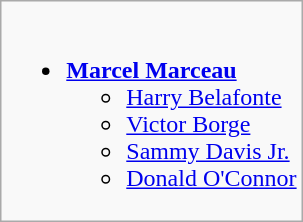<table class="wikitable">
<tr>
<td style="vertical-align:top;"><br><ul><li><strong><a href='#'>Marcel Marceau</a> </strong><ul><li><a href='#'>Harry Belafonte</a></li><li><a href='#'>Victor Borge</a></li><li><a href='#'>Sammy Davis Jr.</a></li><li><a href='#'>Donald O'Connor</a></li></ul></li></ul></td>
</tr>
</table>
